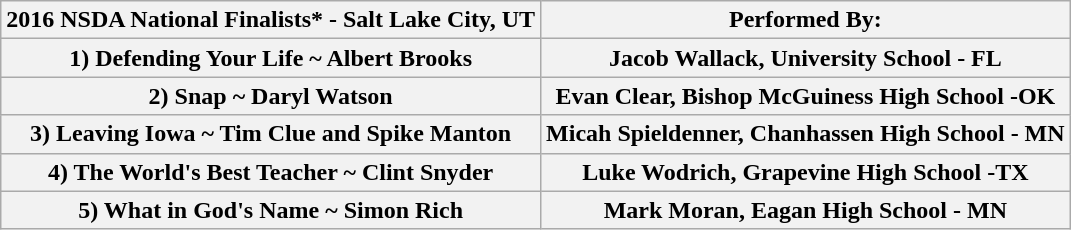<table class="wikitable" border="1">
<tr>
<th>2016 NSDA National Finalists* - Salt Lake City, UT</th>
<th>Performed By:</th>
</tr>
<tr>
<th>1) Defending Your Life ~ Albert Brooks</th>
<th>Jacob Wallack, University School - FL</th>
</tr>
<tr>
<th>2) Snap ~ Daryl Watson</th>
<th>Evan Clear, Bishop McGuiness High School -OK</th>
</tr>
<tr>
<th>3) Leaving Iowa ~ Tim Clue and Spike Manton</th>
<th>Micah Spieldenner, Chanhassen High School - MN</th>
</tr>
<tr>
<th>4) The World's Best Teacher ~ Clint Snyder</th>
<th>Luke Wodrich, Grapevine High School -TX</th>
</tr>
<tr>
<th>5) What in God's Name ~ Simon Rich</th>
<th>Mark Moran, Eagan High School - MN</th>
</tr>
</table>
